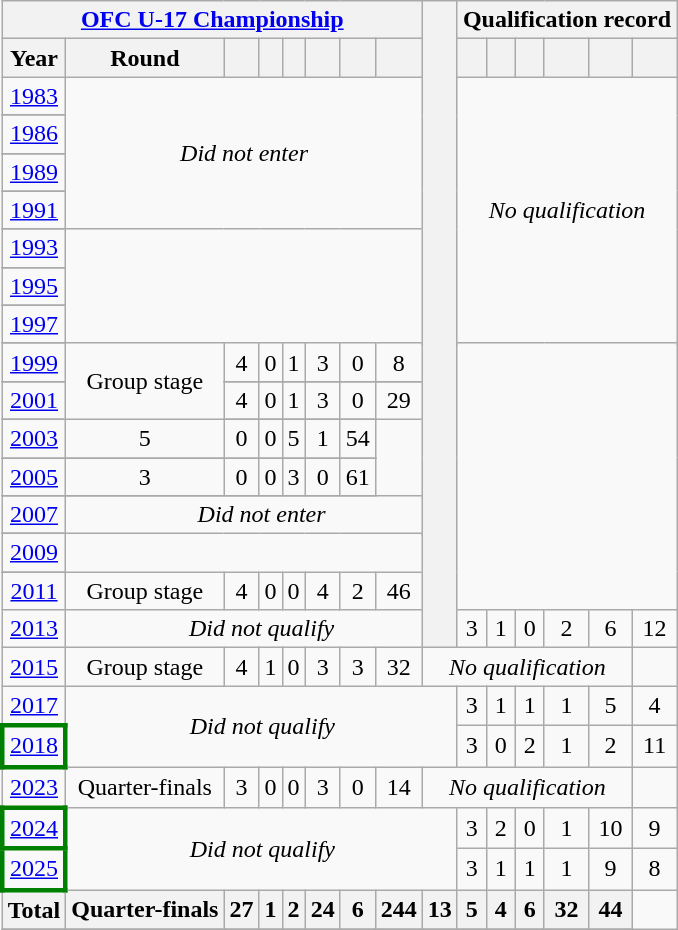<table class="wikitable" style="text-align: center;">
<tr>
<th colspan=8><a href='#'>OFC U-17 Championship</a></th>
<th rowspan=30></th>
<th colspan=6>Qualification record</th>
</tr>
<tr>
<th>Year</th>
<th>Round</th>
<th></th>
<th></th>
<th></th>
<th></th>
<th></th>
<th></th>
<th></th>
<th></th>
<th></th>
<th></th>
<th></th>
<th></th>
</tr>
<tr bgcolor=>
<td> <a href='#'>1983</a></td>
<td colspan=7 rowspan=7><em>Did not enter</em></td>
<td colspan=6 rowspan=14><em>No qualification</em></td>
</tr>
<tr>
</tr>
<tr bgcolor=>
<td> <a href='#'>1986</a></td>
</tr>
<tr>
</tr>
<tr bgcolor=>
<td> <a href='#'>1989</a></td>
</tr>
<tr>
</tr>
<tr bgcolor=>
<td> <a href='#'>1991</a></td>
</tr>
<tr>
</tr>
<tr bgcolor=>
<td> <a href='#'>1993</a></td>
</tr>
<tr>
</tr>
<tr bgcolor=>
<td> <a href='#'>1995</a></td>
</tr>
<tr>
</tr>
<tr bgcolor=>
<td> <a href='#'>1997</a></td>
</tr>
<tr>
</tr>
<tr bgcolor=>
<td> <a href='#'>1999</a></td>
<td rowspan=4>Group stage</td>
<td>4</td>
<td>0</td>
<td>1</td>
<td>3</td>
<td>0</td>
<td>8</td>
</tr>
<tr>
</tr>
<tr bgcolor=>
<td>  <a href='#'>2001</a></td>
<td>4</td>
<td>0</td>
<td>1</td>
<td>3</td>
<td>0</td>
<td>29</td>
</tr>
<tr>
</tr>
<tr bgcolor=>
<td>   <a href='#'>2003</a></td>
<td>5</td>
<td>0</td>
<td>0</td>
<td>5</td>
<td>1</td>
<td>54</td>
</tr>
<tr>
</tr>
<tr bgcolor=>
<td> <a href='#'>2005</a></td>
<td>3</td>
<td>0</td>
<td>0</td>
<td>3</td>
<td>0</td>
<td>61</td>
</tr>
<tr>
</tr>
<tr bgcolor=>
<td> <a href='#'>2007</a></td>
<td colspan=8 rowspan=2><em>Did not enter</em></td>
</tr>
<tr>
</tr>
<tr bgcolor=>
<td> <a href='#'>2009</a></td>
</tr>
<tr>
</tr>
<tr bgcolor=>
<td> <a href='#'>2011</a></td>
<td>Group stage</td>
<td>4</td>
<td>0</td>
<td>0</td>
<td>4</td>
<td>2</td>
<td>46</td>
</tr>
<tr>
<td>  <a href='#'>2013</a></td>
<td colspan=8><em>Did not qualify</em></td>
<td>3</td>
<td>1</td>
<td>0</td>
<td>2</td>
<td>6</td>
<td>12</td>
</tr>
<tr>
<td>  <a href='#'>2015</a></td>
<td>Group stage</td>
<td>4</td>
<td>1</td>
<td>0</td>
<td>3</td>
<td>3</td>
<td>32</td>
<td colspan=6><em>No qualification</em></td>
</tr>
<tr>
<td>  <a href='#'>2017</a></td>
<td rowspan=2 colspan=8><em>Did not qualify</em></td>
<td>3</td>
<td>1</td>
<td>1</td>
<td>1</td>
<td>5</td>
<td>4</td>
</tr>
<tr>
<td style="border: 3px solid green">  <a href='#'>2018</a></td>
<td>3</td>
<td>0</td>
<td>2</td>
<td>1</td>
<td>2</td>
<td>11</td>
</tr>
<tr>
<td> <a href='#'>2023</a></td>
<td>Quarter-finals</td>
<td>3</td>
<td>0</td>
<td>0</td>
<td>3</td>
<td>0</td>
<td>14</td>
<td colspan=6><em>No qualification</em></td>
</tr>
<tr>
<td style="border: 3px solid green">  <a href='#'>2024</a></td>
<td colspan=8 rowspan=2><em>Did not qualify</em></td>
<td>3</td>
<td>2</td>
<td>0</td>
<td>1</td>
<td>10</td>
<td>9</td>
</tr>
<tr>
<td style="border: 3px solid green">  <a href='#'>2025</a></td>
<td>3</td>
<td>1</td>
<td>1</td>
<td>1</td>
<td 1>9</td>
<td>8</td>
</tr>
<tr>
<th>Total</th>
<th>Quarter-finals</th>
<th>27</th>
<th>1</th>
<th>2</th>
<th>24</th>
<th>6</th>
<th>244</th>
<th>13</th>
<th>5</th>
<th>4</th>
<th>6</th>
<th>32</th>
<th>44</th>
</tr>
<tr>
</tr>
</table>
